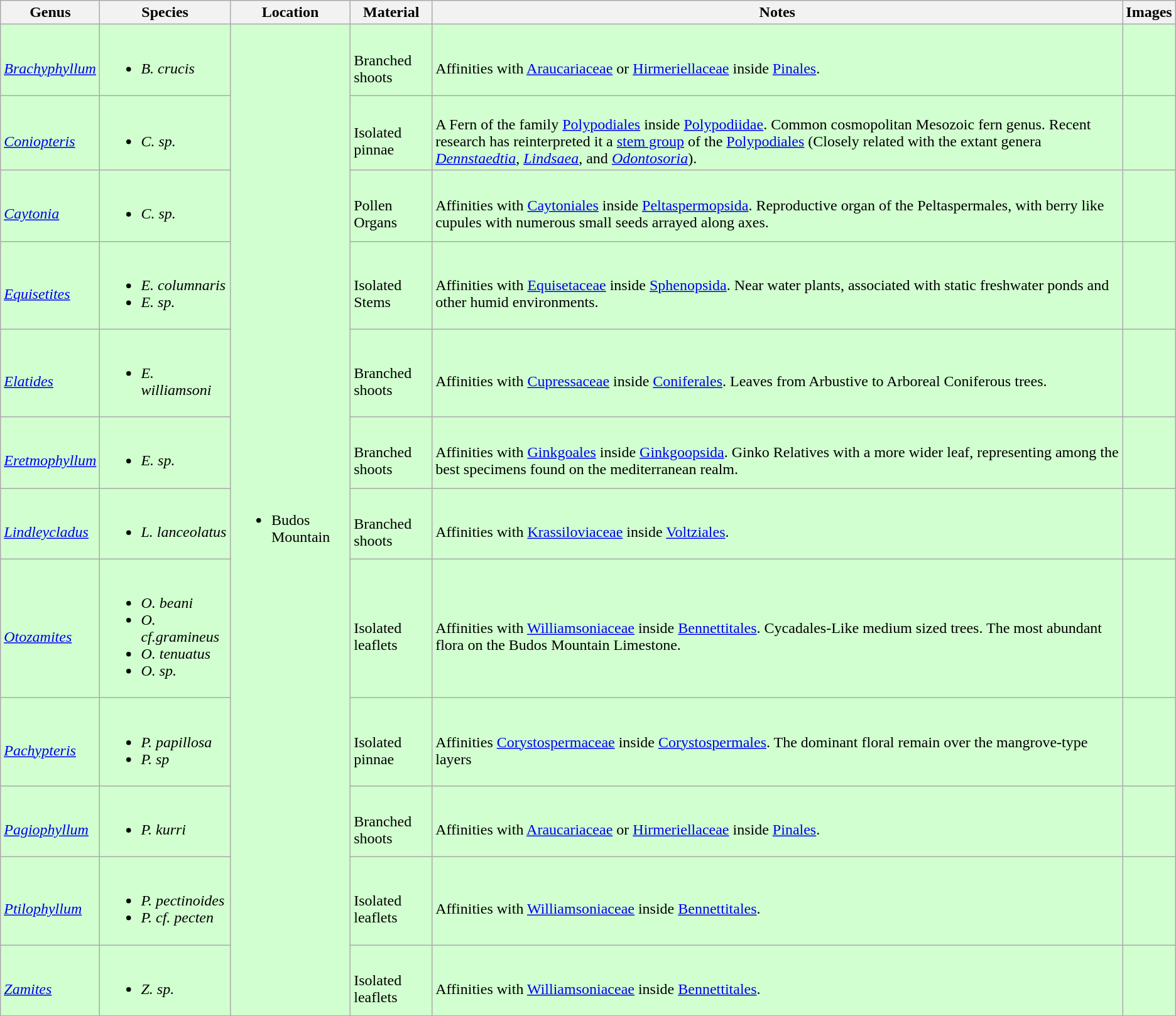<table class="wikitable sortable">
<tr>
<th>Genus</th>
<th>Species</th>
<th>Location</th>
<th>Material</th>
<th>Notes</th>
<th>Images</th>
</tr>
<tr>
<td style="background:#D1FFCF;"><br><em><a href='#'>Brachyphyllum</a></em></td>
<td style="background:#D1FFCF;"><br><ul><li><em>B. crucis</em></li></ul></td>
<td rowspan="12" style="background:#D1FFCF;"><br><ul><li>Budos Mountain</li></ul></td>
<td style="background:#D1FFCF;"><br>Branched shoots</td>
<td style="background:#D1FFCF;"><br>Affinities with <a href='#'>Araucariaceae</a> or <a href='#'>Hirmeriellaceae</a> inside <a href='#'>Pinales</a>.</td>
<td style="background:#D1FFCF;"><br></td>
</tr>
<tr>
<td style="background:#D1FFCF;"><br><em><a href='#'>Coniopteris</a></em></td>
<td style="background:#D1FFCF;"><br><ul><li><em>C. sp.</em></li></ul></td>
<td style="background:#D1FFCF;"><br>Isolated pinnae</td>
<td style="background:#D1FFCF;"><br>A Fern of the family <a href='#'>Polypodiales</a> inside <a href='#'>Polypodiidae</a>. Common cosmopolitan Mesozoic fern genus. Recent research has reinterpreted it a <a href='#'>stem group</a> of the <a href='#'>Polypodiales</a> (Closely related with the extant genera <em><a href='#'>Dennstaedtia</a></em>, <em><a href='#'>Lindsaea</a></em>, and <em><a href='#'>Odontosoria</a></em>).</td>
<td style="background:#D1FFCF;"><br></td>
</tr>
<tr>
<td style="background:#D1FFCF;"><br><em><a href='#'>Caytonia</a></em></td>
<td style="background:#D1FFCF;"><br><ul><li><em>C. sp.</em></li></ul></td>
<td style="background:#D1FFCF;"><br>Pollen Organs</td>
<td style="background:#D1FFCF;"><br>Affinities with <a href='#'>Caytoniales</a> inside <a href='#'>Peltaspermopsida</a>. Reproductive organ of the Peltaspermales, with berry like cupules with numerous small seeds arrayed along axes.</td>
<td style="background:#D1FFCF;"></td>
</tr>
<tr>
<td style="background:#D1FFCF;"><br><em><a href='#'>Equisetites</a></em></td>
<td style="background:#D1FFCF;"><br><ul><li><em>E. columnaris</em></li><li><em>E. sp.</em></li></ul></td>
<td style="background:#D1FFCF;"><br>Isolated Stems</td>
<td style="background:#D1FFCF;"><br>Affinities with <a href='#'>Equisetaceae</a> inside <a href='#'>Sphenopsida</a>. Near water plants, associated with static freshwater ponds and other humid environments.</td>
<td style="background:#D1FFCF;"><br></td>
</tr>
<tr>
<td style="background:#D1FFCF;"><br><em><a href='#'>Elatides</a></em></td>
<td style="background:#D1FFCF;"><br><ul><li><em>E. williamsoni</em></li></ul></td>
<td style="background:#D1FFCF;"><br>Branched shoots</td>
<td style="background:#D1FFCF;"><br>Affinities with <a href='#'>Cupressaceae</a> inside <a href='#'>Coniferales</a>. Leaves from Arbustive to Arboreal Coniferous trees.</td>
<td style="background:#D1FFCF;"><br></td>
</tr>
<tr>
<td style="background:#D1FFCF;"><br><em><a href='#'>Eretmophyllum</a></em></td>
<td style="background:#D1FFCF;"><br><ul><li><em>E. sp.</em></li></ul></td>
<td style="background:#D1FFCF;"><br>Branched shoots</td>
<td style="background:#D1FFCF;"><br>Affinities with <a href='#'>Ginkgoales</a> inside <a href='#'>Ginkgoopsida</a>. Ginko Relatives with a more wider leaf, representing among the best specimens found on the mediterranean realm.</td>
<td style="background:#D1FFCF;"></td>
</tr>
<tr>
<td style="background:#D1FFCF;"><br><em><a href='#'>Lindleycladus</a></em></td>
<td style="background:#D1FFCF;"><br><ul><li><em>L. lanceolatus</em></li></ul></td>
<td style="background:#D1FFCF;"><br>Branched shoots</td>
<td style="background:#D1FFCF;"><br>Affinities with <a href='#'>Krassiloviaceae</a> inside <a href='#'>Voltziales</a>.</td>
<td style="background:#D1FFCF;"></td>
</tr>
<tr>
<td style="background:#D1FFCF;"><br><em><a href='#'>Otozamites</a></em></td>
<td style="background:#D1FFCF;"><br><ul><li><em>O. beani</em></li><li><em>O. cf.gramineus</em></li><li><em>O. tenuatus</em></li><li><em>O. sp.</em></li></ul></td>
<td style="background:#D1FFCF;"><br>Isolated leaflets</td>
<td style="background:#D1FFCF;"><br>Affinities with <a href='#'>Williamsoniaceae</a> inside <a href='#'>Bennettitales</a>. Cycadales-Like medium sized trees. The most abundant flora on the Budos Mountain Limestone.</td>
<td style="background:#D1FFCF;"><br></td>
</tr>
<tr>
<td style="background:#D1FFCF;"><br><em><a href='#'>Pachypteris</a></em></td>
<td style="background:#D1FFCF;"><br><ul><li><em>P. papillosa</em></li><li><em>P. sp</em></li></ul></td>
<td style="background:#D1FFCF;"><br>Isolated pinnae</td>
<td style="background:#D1FFCF;"><br>Affinities <a href='#'>Corystospermaceae</a> inside <a href='#'>Corystospermales</a>. The dominant floral remain over the mangrove-type layers</td>
<td style="background:#D1FFCF;"></td>
</tr>
<tr>
<td style="background:#D1FFCF;"><br><em><a href='#'>Pagiophyllum</a></em></td>
<td style="background:#D1FFCF;"><br><ul><li><em>P. kurri</em></li></ul></td>
<td style="background:#D1FFCF;"><br>Branched shoots</td>
<td style="background:#D1FFCF;"><br>Affinities with <a href='#'>Araucariaceae</a> or <a href='#'>Hirmeriellaceae</a> inside <a href='#'>Pinales</a>.</td>
<td style="background:#D1FFCF;"><br></td>
</tr>
<tr>
<td style="background:#D1FFCF;"><br><em><a href='#'>Ptilophyllum</a></em></td>
<td style="background:#D1FFCF;"><br><ul><li><em>P. pectinoides</em></li><li><em>P. cf. pecten</em></li></ul></td>
<td style="background:#D1FFCF;"><br>Isolated leaflets</td>
<td style="background:#D1FFCF;"><br>Affinities with <a href='#'>Williamsoniaceae</a> inside <a href='#'>Bennettitales</a>.</td>
<td style="background:#D1FFCF;"><br></td>
</tr>
<tr>
<td style="background:#D1FFCF;"><br><em><a href='#'>Zamites</a></em></td>
<td style="background:#D1FFCF;"><br><ul><li><em>Z. sp.</em></li></ul></td>
<td style="background:#D1FFCF;"><br>Isolated leaflets</td>
<td style="background:#D1FFCF;"><br>Affinities with <a href='#'>Williamsoniaceae</a> inside <a href='#'>Bennettitales</a>.</td>
<td style="background:#D1FFCF;"><br></td>
</tr>
<tr>
</tr>
</table>
